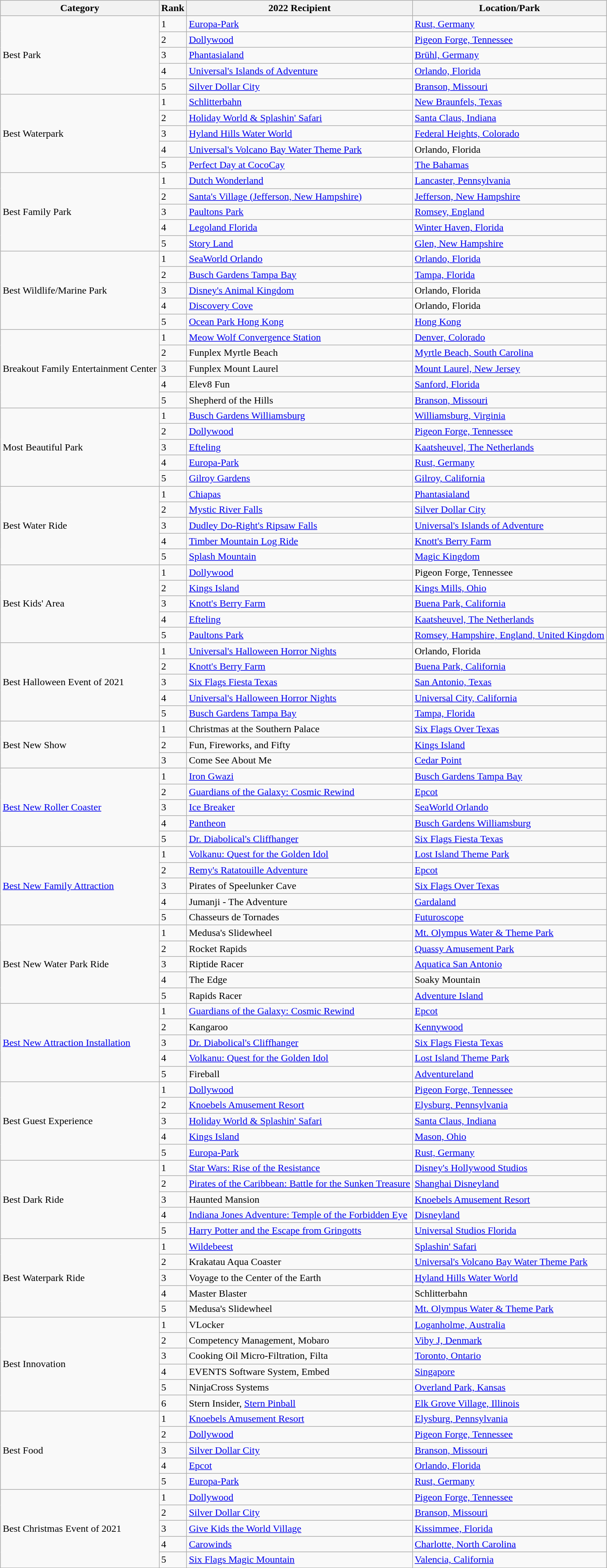<table class="wikitable sortable" style="margin:1em auto;">
<tr>
<th>Category</th>
<th>Rank</th>
<th>2022 Recipient</th>
<th>Location/Park</th>
</tr>
<tr>
<td rowspan="5">Best Park</td>
<td>1</td>
<td><a href='#'>Europa-Park</a></td>
<td><a href='#'>Rust, Germany</a></td>
</tr>
<tr>
<td>2</td>
<td><a href='#'>Dollywood</a></td>
<td><a href='#'>Pigeon Forge, Tennessee</a></td>
</tr>
<tr>
<td>3</td>
<td><a href='#'>Phantasialand</a></td>
<td><a href='#'>Brühl, Germany</a></td>
</tr>
<tr>
<td>4</td>
<td><a href='#'>Universal's Islands of Adventure</a></td>
<td><a href='#'>Orlando, Florida</a></td>
</tr>
<tr>
<td>5</td>
<td><a href='#'>Silver Dollar City</a></td>
<td><a href='#'>Branson, Missouri</a></td>
</tr>
<tr>
<td rowspan="5">Best Waterpark</td>
<td>1</td>
<td><a href='#'>Schlitterbahn</a></td>
<td><a href='#'>New Braunfels, Texas</a></td>
</tr>
<tr>
<td>2</td>
<td><a href='#'>Holiday World & Splashin' Safari</a></td>
<td><a href='#'>Santa Claus, Indiana</a></td>
</tr>
<tr>
<td>3</td>
<td><a href='#'>Hyland Hills Water World</a></td>
<td><a href='#'>Federal Heights, Colorado</a></td>
</tr>
<tr>
<td>4</td>
<td><a href='#'>Universal's Volcano Bay Water Theme Park</a></td>
<td>Orlando, Florida</td>
</tr>
<tr>
<td>5</td>
<td><a href='#'>Perfect Day at CocoCay</a></td>
<td><a href='#'>The Bahamas</a></td>
</tr>
<tr>
<td rowspan="5">Best Family Park</td>
<td>1</td>
<td><a href='#'>Dutch Wonderland</a></td>
<td><a href='#'>Lancaster, Pennsylvania</a></td>
</tr>
<tr>
<td>2</td>
<td><a href='#'>Santa's Village (Jefferson, New Hampshire)</a></td>
<td><a href='#'>Jefferson, New Hampshire</a></td>
</tr>
<tr>
<td>3</td>
<td><a href='#'>Paultons Park</a></td>
<td><a href='#'>Romsey, England</a></td>
</tr>
<tr>
<td>4</td>
<td><a href='#'>Legoland Florida</a></td>
<td><a href='#'>Winter Haven, Florida</a></td>
</tr>
<tr>
<td>5</td>
<td><a href='#'>Story Land</a></td>
<td><a href='#'>Glen, New Hampshire</a></td>
</tr>
<tr>
<td rowspan="5">Best Wildlife/Marine Park</td>
<td>1</td>
<td><a href='#'>SeaWorld Orlando</a></td>
<td><a href='#'>Orlando, Florida</a></td>
</tr>
<tr>
<td>2</td>
<td><a href='#'>Busch Gardens Tampa Bay</a></td>
<td><a href='#'>Tampa, Florida</a></td>
</tr>
<tr>
<td>3</td>
<td><a href='#'>Disney's Animal Kingdom</a></td>
<td>Orlando, Florida</td>
</tr>
<tr>
<td>4</td>
<td><a href='#'>Discovery Cove</a></td>
<td>Orlando, Florida</td>
</tr>
<tr>
<td>5</td>
<td><a href='#'>Ocean Park Hong Kong</a></td>
<td><a href='#'>Hong Kong</a></td>
</tr>
<tr>
<td rowspan="5">Breakout Family Entertainment Center</td>
<td>1</td>
<td><a href='#'>Meow Wolf Convergence Station</a></td>
<td><a href='#'>Denver, Colorado</a></td>
</tr>
<tr>
<td>2</td>
<td>Funplex Myrtle Beach</td>
<td><a href='#'>Myrtle Beach, South Carolina</a></td>
</tr>
<tr>
<td>3</td>
<td>Funplex Mount Laurel</td>
<td><a href='#'>Mount Laurel, New Jersey</a></td>
</tr>
<tr>
<td>4</td>
<td>Elev8 Fun</td>
<td><a href='#'>Sanford, Florida</a></td>
</tr>
<tr>
<td>5</td>
<td>Shepherd of the Hills</td>
<td><a href='#'>Branson, Missouri</a></td>
</tr>
<tr>
<td rowspan="5">Most Beautiful Park</td>
<td>1</td>
<td><a href='#'>Busch Gardens Williamsburg</a></td>
<td><a href='#'>Williamsburg, Virginia</a></td>
</tr>
<tr>
<td>2</td>
<td><a href='#'>Dollywood</a></td>
<td><a href='#'>Pigeon Forge, Tennessee</a></td>
</tr>
<tr>
<td>3</td>
<td><a href='#'>Efteling</a></td>
<td><a href='#'>Kaatsheuvel, The Netherlands</a></td>
</tr>
<tr>
<td>4</td>
<td><a href='#'>Europa-Park</a></td>
<td><a href='#'>Rust, Germany</a></td>
</tr>
<tr>
<td>5</td>
<td><a href='#'>Gilroy Gardens</a></td>
<td><a href='#'>Gilroy, California</a></td>
</tr>
<tr>
<td rowspan="5">Best Water Ride</td>
<td>1</td>
<td><a href='#'>Chiapas</a></td>
<td><a href='#'>Phantasialand</a></td>
</tr>
<tr>
<td>2</td>
<td><a href='#'>Mystic River Falls</a></td>
<td><a href='#'>Silver Dollar City</a></td>
</tr>
<tr>
<td>3</td>
<td><a href='#'>Dudley Do-Right's Ripsaw Falls</a></td>
<td><a href='#'>Universal's Islands of Adventure</a></td>
</tr>
<tr>
<td>4</td>
<td><a href='#'>Timber Mountain Log Ride</a></td>
<td><a href='#'>Knott's Berry Farm</a></td>
</tr>
<tr>
<td>5</td>
<td><a href='#'>Splash Mountain</a></td>
<td><a href='#'>Magic Kingdom</a></td>
</tr>
<tr>
<td rowspan="5">Best Kids' Area</td>
<td>1</td>
<td><a href='#'>Dollywood</a></td>
<td>Pigeon Forge, Tennessee</td>
</tr>
<tr>
<td>2</td>
<td><a href='#'>Kings Island</a></td>
<td><a href='#'>Kings Mills, Ohio</a></td>
</tr>
<tr>
<td>3</td>
<td><a href='#'>Knott's Berry Farm</a></td>
<td><a href='#'>Buena Park, California</a></td>
</tr>
<tr>
<td>4</td>
<td><a href='#'>Efteling</a></td>
<td><a href='#'>Kaatsheuvel, The Netherlands</a></td>
</tr>
<tr>
<td>5</td>
<td><a href='#'>Paultons Park</a></td>
<td><a href='#'>Romsey, Hampshire, England, United Kingdom</a></td>
</tr>
<tr>
<td rowspan="5">Best Halloween Event of 2021</td>
<td>1</td>
<td><a href='#'>Universal's Halloween Horror Nights</a></td>
<td>Orlando, Florida</td>
</tr>
<tr>
<td>2</td>
<td><a href='#'>Knott's Berry Farm</a></td>
<td><a href='#'>Buena Park, California</a></td>
</tr>
<tr>
<td>3</td>
<td><a href='#'>Six Flags Fiesta Texas</a></td>
<td><a href='#'>San Antonio, Texas</a></td>
</tr>
<tr>
<td>4</td>
<td><a href='#'>Universal's Halloween Horror Nights</a></td>
<td><a href='#'>Universal City, California</a></td>
</tr>
<tr>
<td>5</td>
<td><a href='#'>Busch Gardens Tampa Bay</a></td>
<td><a href='#'>Tampa, Florida</a></td>
</tr>
<tr>
<td rowspan="3">Best New Show</td>
<td>1</td>
<td>Christmas at the Southern Palace</td>
<td><a href='#'>Six Flags Over Texas</a></td>
</tr>
<tr>
<td>2</td>
<td>Fun, Fireworks, and Fifty</td>
<td><a href='#'>Kings Island</a></td>
</tr>
<tr>
<td>3</td>
<td>Come See About Me</td>
<td><a href='#'>Cedar Point</a></td>
</tr>
<tr>
<td rowspan="5"><a href='#'>Best New Roller Coaster</a></td>
<td>1</td>
<td><a href='#'>Iron Gwazi</a></td>
<td><a href='#'>Busch Gardens Tampa Bay</a></td>
</tr>
<tr>
<td>2</td>
<td><a href='#'>Guardians of the Galaxy: Cosmic Rewind</a></td>
<td><a href='#'>Epcot</a></td>
</tr>
<tr>
<td>3</td>
<td><a href='#'>Ice Breaker</a></td>
<td><a href='#'>SeaWorld Orlando</a></td>
</tr>
<tr>
<td>4</td>
<td><a href='#'>Pantheon</a></td>
<td><a href='#'>Busch Gardens Williamsburg</a></td>
</tr>
<tr>
<td>5</td>
<td><a href='#'>Dr. Diabolical's Cliffhanger</a></td>
<td><a href='#'>Six Flags Fiesta Texas</a></td>
</tr>
<tr>
<td rowspan="5"><a href='#'>Best New Family Attraction</a></td>
<td>1</td>
<td><a href='#'>Volkanu: Quest for the Golden Idol</a></td>
<td><a href='#'>Lost Island Theme Park</a></td>
</tr>
<tr>
<td>2</td>
<td><a href='#'>Remy's Ratatouille Adventure</a></td>
<td><a href='#'>Epcot</a></td>
</tr>
<tr>
<td>3</td>
<td>Pirates of Speelunker Cave</td>
<td><a href='#'>Six Flags Over Texas</a></td>
</tr>
<tr>
<td>4</td>
<td>Jumanji - The Adventure</td>
<td><a href='#'>Gardaland</a></td>
</tr>
<tr>
<td>5</td>
<td>Chasseurs de Tornades</td>
<td><a href='#'>Futuroscope</a></td>
</tr>
<tr>
<td rowspan="5">Best New Water Park Ride</td>
<td>1</td>
<td>Medusa's Slidewheel</td>
<td><a href='#'>Mt. Olympus Water & Theme Park</a></td>
</tr>
<tr>
<td>2</td>
<td>Rocket Rapids</td>
<td><a href='#'>Quassy Amusement Park</a></td>
</tr>
<tr>
<td>3</td>
<td>Riptide Racer</td>
<td><a href='#'>Aquatica San Antonio</a></td>
</tr>
<tr>
<td>4</td>
<td>The Edge</td>
<td>Soaky Mountain</td>
</tr>
<tr>
<td>5</td>
<td>Rapids Racer</td>
<td><a href='#'>Adventure Island</a></td>
</tr>
<tr>
<td rowspan="5"><a href='#'>Best New Attraction Installation</a></td>
<td>1</td>
<td><a href='#'>Guardians of the Galaxy: Cosmic Rewind</a></td>
<td><a href='#'>Epcot</a></td>
</tr>
<tr>
<td>2</td>
<td>Kangaroo</td>
<td><a href='#'>Kennywood</a></td>
</tr>
<tr>
<td>3</td>
<td><a href='#'>Dr. Diabolical's Cliffhanger</a></td>
<td><a href='#'>Six Flags Fiesta Texas</a></td>
</tr>
<tr>
<td>4</td>
<td><a href='#'>Volkanu: Quest for the Golden Idol</a></td>
<td><a href='#'>Lost Island Theme Park</a></td>
</tr>
<tr>
<td>5</td>
<td>Fireball</td>
<td><a href='#'>Adventureland</a></td>
</tr>
<tr>
<td rowspan="5">Best Guest Experience</td>
<td>1</td>
<td><a href='#'>Dollywood</a></td>
<td><a href='#'>Pigeon Forge, Tennessee</a></td>
</tr>
<tr>
<td>2</td>
<td><a href='#'>Knoebels Amusement Resort</a></td>
<td><a href='#'>Elysburg, Pennsylvania</a></td>
</tr>
<tr>
<td>3</td>
<td><a href='#'>Holiday World & Splashin' Safari</a></td>
<td><a href='#'>Santa Claus, Indiana</a></td>
</tr>
<tr>
<td>4</td>
<td><a href='#'>Kings Island</a></td>
<td><a href='#'>Mason, Ohio</a></td>
</tr>
<tr>
<td>5</td>
<td><a href='#'>Europa-Park</a></td>
<td><a href='#'>Rust, Germany</a></td>
</tr>
<tr>
<td rowspan="5">Best Dark Ride</td>
<td>1</td>
<td><a href='#'>Star Wars: Rise of the Resistance</a></td>
<td><a href='#'>Disney's Hollywood Studios</a></td>
</tr>
<tr>
<td>2</td>
<td><a href='#'>Pirates of the Caribbean: Battle for the Sunken Treasure</a></td>
<td><a href='#'>Shanghai Disneyland</a></td>
</tr>
<tr>
<td>3</td>
<td>Haunted Mansion</td>
<td><a href='#'>Knoebels Amusement Resort</a></td>
</tr>
<tr>
<td>4</td>
<td><a href='#'>Indiana Jones Adventure: Temple of the Forbidden Eye</a></td>
<td><a href='#'>Disneyland</a></td>
</tr>
<tr>
<td>5</td>
<td><a href='#'>Harry Potter and the Escape from Gringotts</a></td>
<td><a href='#'>Universal Studios Florida</a></td>
</tr>
<tr>
<td rowspan="5">Best Waterpark Ride</td>
<td>1</td>
<td><a href='#'>Wildebeest</a></td>
<td><a href='#'>Splashin' Safari</a></td>
</tr>
<tr>
<td>2</td>
<td>Krakatau Aqua Coaster</td>
<td><a href='#'>Universal's Volcano Bay Water Theme Park</a></td>
</tr>
<tr>
<td>3</td>
<td>Voyage to the Center of the Earth</td>
<td><a href='#'>Hyland Hills Water World</a></td>
</tr>
<tr>
<td>4</td>
<td>Master Blaster</td>
<td>Schlitterbahn</td>
</tr>
<tr>
<td>5</td>
<td>Medusa's Slidewheel</td>
<td><a href='#'>Mt. Olympus Water & Theme Park</a></td>
</tr>
<tr>
<td rowspan="6">Best Innovation</td>
<td>1</td>
<td>VLocker</td>
<td><a href='#'>Loganholme, Australia</a></td>
</tr>
<tr>
<td>2</td>
<td>Competency Management, Mobaro</td>
<td><a href='#'>Viby J, Denmark</a></td>
</tr>
<tr>
<td>3</td>
<td>Cooking Oil Micro-Filtration, Filta</td>
<td><a href='#'>Toronto, Ontario</a></td>
</tr>
<tr>
<td>4</td>
<td>EVENTS Software System, Embed</td>
<td><a href='#'>Singapore</a></td>
</tr>
<tr>
<td>5</td>
<td>NinjaCross Systems</td>
<td><a href='#'>Overland Park, Kansas</a></td>
</tr>
<tr>
<td>6</td>
<td>Stern Insider, <a href='#'>Stern Pinball</a></td>
<td><a href='#'>Elk Grove Village, Illinois</a></td>
</tr>
<tr>
<td rowspan="5">Best Food</td>
<td>1</td>
<td><a href='#'>Knoebels Amusement Resort</a></td>
<td><a href='#'>Elysburg, Pennsylvania</a></td>
</tr>
<tr>
<td>2</td>
<td><a href='#'>Dollywood</a></td>
<td><a href='#'>Pigeon Forge, Tennessee</a></td>
</tr>
<tr>
<td>3</td>
<td><a href='#'>Silver Dollar City</a></td>
<td><a href='#'>Branson, Missouri</a></td>
</tr>
<tr>
<td>4</td>
<td><a href='#'>Epcot</a></td>
<td><a href='#'>Orlando, Florida</a></td>
</tr>
<tr>
<td>5</td>
<td><a href='#'>Europa-Park</a></td>
<td><a href='#'>Rust, Germany</a></td>
</tr>
<tr>
<td rowspan="5">Best Christmas Event of 2021</td>
<td>1</td>
<td><a href='#'>Dollywood</a></td>
<td><a href='#'>Pigeon Forge, Tennessee</a></td>
</tr>
<tr>
<td>2</td>
<td><a href='#'>Silver Dollar City</a></td>
<td><a href='#'>Branson, Missouri</a></td>
</tr>
<tr>
<td>3</td>
<td><a href='#'>Give Kids the World Village</a></td>
<td><a href='#'>Kissimmee, Florida</a></td>
</tr>
<tr>
<td>4</td>
<td><a href='#'>Carowinds</a></td>
<td><a href='#'>Charlotte, North Carolina</a></td>
</tr>
<tr>
<td>5</td>
<td><a href='#'>Six Flags Magic Mountain</a></td>
<td><a href='#'>Valencia, California</a></td>
</tr>
<tr>
</tr>
</table>
